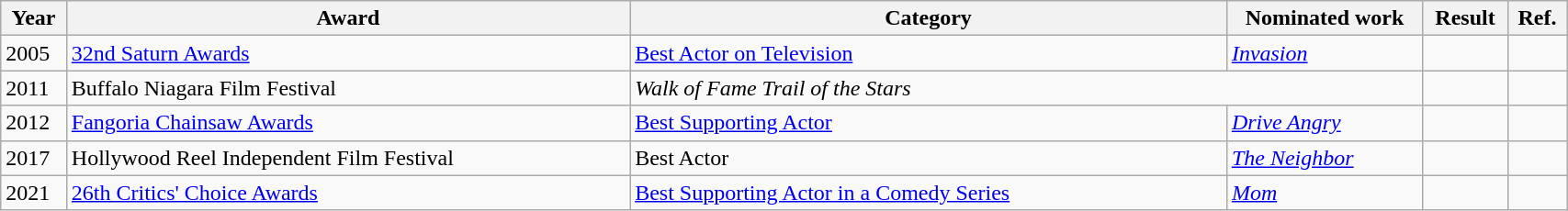<table width="90%" class="wikitable">
<tr>
<th width="10">Year</th>
<th width="330">Award</th>
<th width="350">Category</th>
<th width="110">Nominated work</th>
<th width="30">Result</th>
<th width="10">Ref.</th>
</tr>
<tr>
<td>2005</td>
<td><a href='#'>32nd Saturn Awards</a></td>
<td><a href='#'>Best Actor on Television</a></td>
<td><em><a href='#'>Invasion</a></em></td>
<td></td>
<td></td>
</tr>
<tr>
<td>2011</td>
<td>Buffalo Niagara Film Festival</td>
<td colspan=2><em>Walk of Fame Trail of the Stars</em></td>
<td></td>
<td></td>
</tr>
<tr>
<td>2012</td>
<td><a href='#'>Fangoria Chainsaw Awards</a></td>
<td><a href='#'>Best Supporting Actor</a></td>
<td><em><a href='#'>Drive Angry</a></em></td>
<td></td>
<td></td>
</tr>
<tr>
<td>2017</td>
<td>Hollywood Reel Independent Film Festival</td>
<td>Best Actor</td>
<td><em><a href='#'>The Neighbor</a></em></td>
<td></td>
<td></td>
</tr>
<tr>
<td>2021</td>
<td><a href='#'>26th Critics' Choice Awards</a></td>
<td><a href='#'>Best Supporting Actor in a Comedy Series</a></td>
<td><em><a href='#'>Mom</a></em></td>
<td></td>
<td></td>
</tr>
</table>
